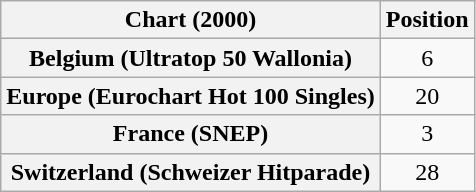<table class="wikitable sortable plainrowheaders" style="text-align:center">
<tr>
<th scope="col">Chart (2000)</th>
<th scope="col">Position</th>
</tr>
<tr>
<th scope="row">Belgium (Ultratop 50 Wallonia)</th>
<td>6</td>
</tr>
<tr>
<th scope="row">Europe (Eurochart Hot 100 Singles)</th>
<td>20</td>
</tr>
<tr>
<th scope="row">France (SNEP)</th>
<td>3</td>
</tr>
<tr>
<th scope="row">Switzerland (Schweizer Hitparade)</th>
<td>28</td>
</tr>
</table>
